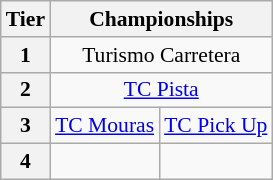<table class="wikitable" style="font-size: 90%; text-align:center">
<tr>
<th>Tier</th>
<th colspan=2>Championships</th>
</tr>
<tr>
<th>1</th>
<td colspan=2>Turismo Carretera</td>
</tr>
<tr>
<th>2</th>
<td colspan=2><a href='#'>TC Pista</a></td>
</tr>
<tr>
<th>3</th>
<td><a href='#'>TC Mouras</a></td>
<td><a href='#'>TC Pick Up</a></td>
</tr>
<tr>
<th>4</th>
<td></td>
<td></td>
</tr>
</table>
